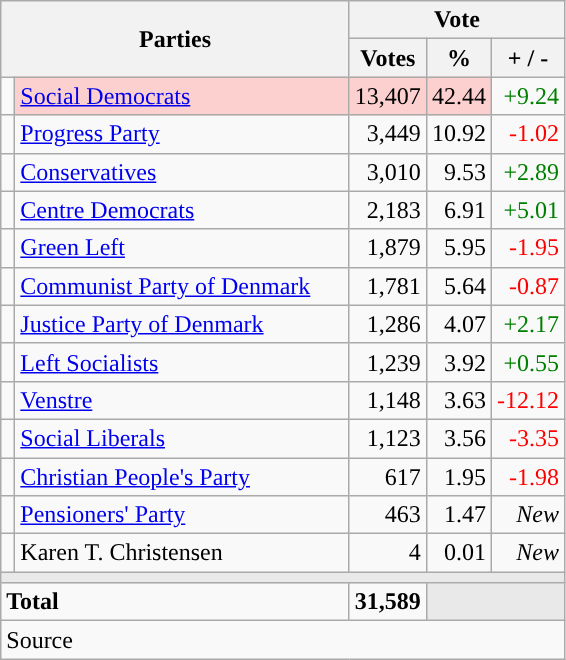<table class="wikitable" style="text-align:right;">
<tr>
<th style="text-align:centre;" rowspan="2" colspan="2" width="225">Parties</th>
<th colspan="3">Vote</th>
</tr>
<tr>
<th width="15">Votes</th>
<th width="15">%</th>
<th width="15">+ / -</th>
</tr>
<tr>
<td width="2" style="color:inherit;background:"></td>
<td bgcolor=#fbd0ce  align="left"><a href='#'>Social Democrats</a></td>
<td bgcolor=#fbd0ce>13,407</td>
<td bgcolor=#fbd0ce>42.44</td>
<td style=color:green;>+9.24</td>
</tr>
<tr>
<td width="2" style="color:inherit;background:"></td>
<td align="left"><a href='#'>Progress Party</a></td>
<td>3,449</td>
<td>10.92</td>
<td style=color:red;>-1.02</td>
</tr>
<tr>
<td width="2" style="color:inherit;background:"></td>
<td align="left"><a href='#'>Conservatives</a></td>
<td>3,010</td>
<td>9.53</td>
<td style=color:green;>+2.89</td>
</tr>
<tr>
<td width="2" style="color:inherit;background:"></td>
<td align="left"><a href='#'>Centre Democrats</a></td>
<td>2,183</td>
<td>6.91</td>
<td style=color:green;>+5.01</td>
</tr>
<tr>
<td width="2" style="color:inherit;background:"></td>
<td align="left"><a href='#'>Green Left</a></td>
<td>1,879</td>
<td>5.95</td>
<td style=color:red;>-1.95</td>
</tr>
<tr>
<td width="2" style="color:inherit;background:"></td>
<td align="left"><a href='#'>Communist Party of Denmark</a></td>
<td>1,781</td>
<td>5.64</td>
<td style=color:red;>-0.87</td>
</tr>
<tr>
<td width="2" style="color:inherit;background:"></td>
<td align="left"><a href='#'>Justice Party of Denmark</a></td>
<td>1,286</td>
<td>4.07</td>
<td style=color:green;>+2.17</td>
</tr>
<tr>
<td width="2" style="color:inherit;background:"></td>
<td align="left"><a href='#'>Left Socialists</a></td>
<td>1,239</td>
<td>3.92</td>
<td style=color:green;>+0.55</td>
</tr>
<tr>
<td width="2" style="color:inherit;background:"></td>
<td align="left"><a href='#'>Venstre</a></td>
<td>1,148</td>
<td>3.63</td>
<td style=color:red;>-12.12</td>
</tr>
<tr>
<td width="2" style="color:inherit;background:"></td>
<td align="left"><a href='#'>Social Liberals</a></td>
<td>1,123</td>
<td>3.56</td>
<td style=color:red;>-3.35</td>
</tr>
<tr>
<td width="2" style="color:inherit;background:"></td>
<td align="left"><a href='#'>Christian People's Party</a></td>
<td>617</td>
<td>1.95</td>
<td style=color:red;>-1.98</td>
</tr>
<tr>
<td width="2" style="color:inherit;background:"></td>
<td align="left"><a href='#'>Pensioners' Party</a></td>
<td>463</td>
<td>1.47</td>
<td><em>New</em></td>
</tr>
<tr>
<td width="2" style="color:inherit;background:"></td>
<td align="left">Karen T. Christensen</td>
<td>4</td>
<td>0.01</td>
<td><em>New</em></td>
</tr>
<tr>
<td colspan="7" bgcolor="#E9E9E9"></td>
</tr>
<tr>
<td align="left" colspan="2"><strong>Total</strong></td>
<td><strong>31,589</strong></td>
<td bgcolor="#E9E9E9" colspan="2"></td>
</tr>
<tr>
<td align="left" colspan="6">Source</td>
</tr>
</table>
